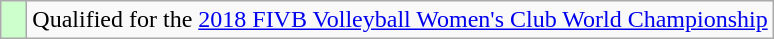<table class="wikitable" style="text-align: left;">
<tr>
<td width=10px bgcolor=#ccffcc></td>
<td>Qualified for the <a href='#'>2018 FIVB Volleyball Women's Club World Championship</a></td>
</tr>
</table>
